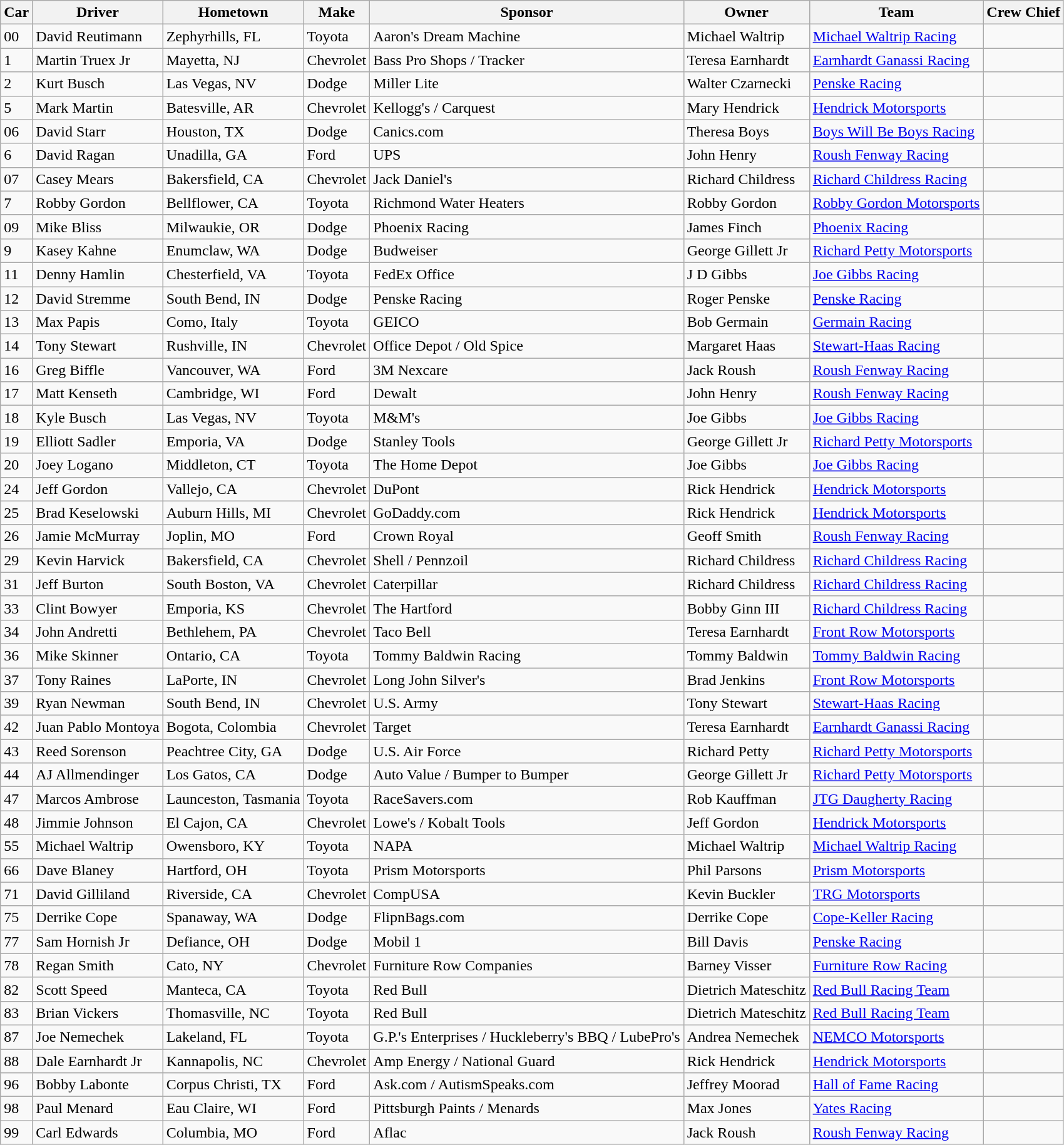<table class="wikitable">
<tr>
<th colspan="1" rowspan="1">Car</th>
<th colspan="1" rowspan="1"><abbr>Driver</abbr></th>
<th colspan="1" rowspan="1"><abbr>Hometown</abbr></th>
<th colspan="1" rowspan="1"><abbr>Make</abbr></th>
<th colspan="1" rowspan="1"><abbr>Sponsor</abbr></th>
<th colspan="1" rowspan="1">Owner</th>
<th colspan="1" rowspan="1">Team</th>
<th>Crew Chief</th>
</tr>
<tr>
<td>00</td>
<td>David Reutimann</td>
<td>Zephyrhills, FL</td>
<td>Toyota</td>
<td>Aaron's Dream Machine</td>
<td>Michael Waltrip</td>
<td><a href='#'>Michael Waltrip Racing</a></td>
<td></td>
</tr>
<tr>
<td>1</td>
<td>Martin Truex Jr</td>
<td>Mayetta, NJ</td>
<td>Chevrolet</td>
<td>Bass Pro Shops / Tracker</td>
<td>Teresa Earnhardt</td>
<td><a href='#'>Earnhardt Ganassi Racing</a></td>
<td></td>
</tr>
<tr>
<td>2</td>
<td>Kurt Busch</td>
<td>Las Vegas, NV</td>
<td>Dodge</td>
<td>Miller Lite</td>
<td>Walter Czarnecki</td>
<td><a href='#'>Penske Racing</a></td>
<td></td>
</tr>
<tr>
<td>5</td>
<td>Mark Martin</td>
<td>Batesville, AR</td>
<td>Chevrolet</td>
<td>Kellogg's / Carquest</td>
<td>Mary Hendrick</td>
<td><a href='#'>Hendrick Motorsports</a></td>
<td></td>
</tr>
<tr>
<td>06</td>
<td>David Starr</td>
<td>Houston, TX</td>
<td>Dodge</td>
<td>Canics.com</td>
<td>Theresa Boys</td>
<td><a href='#'>Boys Will Be Boys Racing</a></td>
<td></td>
</tr>
<tr>
<td>6</td>
<td>David Ragan</td>
<td>Unadilla, GA</td>
<td>Ford</td>
<td>UPS</td>
<td>John Henry</td>
<td><a href='#'>Roush Fenway Racing</a></td>
<td></td>
</tr>
<tr>
<td>07</td>
<td>Casey Mears</td>
<td>Bakersfield, CA</td>
<td>Chevrolet</td>
<td>Jack Daniel's</td>
<td>Richard Childress</td>
<td><a href='#'>Richard Childress Racing</a></td>
<td></td>
</tr>
<tr>
<td>7</td>
<td>Robby Gordon</td>
<td>Bellflower, CA</td>
<td>Toyota</td>
<td>Richmond Water Heaters</td>
<td>Robby Gordon</td>
<td><a href='#'>Robby Gordon Motorsports</a></td>
<td></td>
</tr>
<tr>
<td>09</td>
<td>Mike Bliss</td>
<td>Milwaukie, OR</td>
<td>Dodge</td>
<td>Phoenix Racing</td>
<td>James Finch</td>
<td><a href='#'>Phoenix Racing</a></td>
<td></td>
</tr>
<tr>
<td>9</td>
<td>Kasey Kahne</td>
<td>Enumclaw, WA</td>
<td>Dodge</td>
<td>Budweiser</td>
<td>George Gillett Jr</td>
<td><a href='#'>Richard Petty Motorsports</a></td>
<td></td>
</tr>
<tr>
<td>11</td>
<td>Denny Hamlin</td>
<td>Chesterfield, VA</td>
<td>Toyota</td>
<td>FedEx Office</td>
<td>J D Gibbs</td>
<td><a href='#'>Joe Gibbs Racing</a></td>
<td></td>
</tr>
<tr>
<td>12</td>
<td>David Stremme</td>
<td>South Bend, IN</td>
<td>Dodge</td>
<td>Penske Racing</td>
<td>Roger Penske</td>
<td><a href='#'>Penske Racing</a></td>
<td></td>
</tr>
<tr>
<td>13</td>
<td>Max Papis</td>
<td>Como, Italy</td>
<td>Toyota</td>
<td>GEICO</td>
<td>Bob Germain</td>
<td><a href='#'>Germain Racing</a></td>
<td></td>
</tr>
<tr>
<td>14</td>
<td>Tony Stewart</td>
<td>Rushville, IN</td>
<td>Chevrolet</td>
<td>Office Depot / Old Spice</td>
<td>Margaret Haas</td>
<td><a href='#'>Stewart-Haas Racing</a></td>
<td></td>
</tr>
<tr>
<td>16</td>
<td>Greg Biffle</td>
<td>Vancouver, WA</td>
<td>Ford</td>
<td>3M Nexcare</td>
<td>Jack Roush</td>
<td><a href='#'>Roush Fenway Racing</a></td>
<td></td>
</tr>
<tr>
<td>17</td>
<td>Matt Kenseth</td>
<td>Cambridge, WI</td>
<td>Ford</td>
<td>Dewalt</td>
<td>John Henry</td>
<td><a href='#'>Roush Fenway Racing</a></td>
<td></td>
</tr>
<tr>
<td>18</td>
<td>Kyle Busch</td>
<td>Las Vegas, NV</td>
<td>Toyota</td>
<td>M&M's</td>
<td>Joe Gibbs</td>
<td><a href='#'>Joe Gibbs Racing</a></td>
<td></td>
</tr>
<tr>
<td>19</td>
<td>Elliott Sadler</td>
<td>Emporia, VA</td>
<td>Dodge</td>
<td>Stanley Tools</td>
<td>George Gillett Jr</td>
<td><a href='#'>Richard Petty Motorsports</a></td>
<td></td>
</tr>
<tr>
<td>20</td>
<td>Joey Logano</td>
<td>Middleton, CT</td>
<td>Toyota</td>
<td>The Home Depot</td>
<td>Joe Gibbs</td>
<td><a href='#'>Joe Gibbs Racing</a></td>
<td></td>
</tr>
<tr>
<td>24</td>
<td>Jeff Gordon</td>
<td>Vallejo, CA</td>
<td>Chevrolet</td>
<td>DuPont</td>
<td>Rick Hendrick</td>
<td><a href='#'>Hendrick Motorsports</a></td>
<td></td>
</tr>
<tr>
<td>25</td>
<td>Brad Keselowski</td>
<td>Auburn Hills, MI</td>
<td>Chevrolet</td>
<td>GoDaddy.com</td>
<td>Rick Hendrick</td>
<td><a href='#'>Hendrick Motorsports</a></td>
<td></td>
</tr>
<tr>
<td>26</td>
<td>Jamie McMurray</td>
<td>Joplin, MO</td>
<td>Ford</td>
<td>Crown Royal</td>
<td>Geoff Smith</td>
<td><a href='#'>Roush Fenway Racing</a></td>
<td></td>
</tr>
<tr>
<td>29</td>
<td>Kevin Harvick</td>
<td>Bakersfield, CA</td>
<td>Chevrolet</td>
<td>Shell / Pennzoil</td>
<td>Richard Childress</td>
<td><a href='#'>Richard Childress Racing</a></td>
<td></td>
</tr>
<tr>
<td>31</td>
<td>Jeff Burton</td>
<td>South Boston, VA</td>
<td>Chevrolet</td>
<td>Caterpillar</td>
<td>Richard Childress</td>
<td><a href='#'>Richard Childress Racing</a></td>
<td></td>
</tr>
<tr>
<td>33</td>
<td>Clint Bowyer</td>
<td>Emporia, KS</td>
<td>Chevrolet</td>
<td>The Hartford</td>
<td>Bobby Ginn III</td>
<td><a href='#'>Richard Childress Racing</a></td>
<td></td>
</tr>
<tr>
<td>34</td>
<td>John Andretti</td>
<td>Bethlehem, PA</td>
<td>Chevrolet</td>
<td>Taco Bell</td>
<td>Teresa Earnhardt</td>
<td><a href='#'>Front Row Motorsports</a></td>
<td></td>
</tr>
<tr>
<td>36</td>
<td>Mike Skinner</td>
<td>Ontario, CA</td>
<td>Toyota</td>
<td>Tommy Baldwin Racing</td>
<td>Tommy Baldwin</td>
<td><a href='#'>Tommy Baldwin Racing</a></td>
<td></td>
</tr>
<tr>
<td>37</td>
<td>Tony Raines</td>
<td>LaPorte, IN</td>
<td>Chevrolet</td>
<td>Long John Silver's</td>
<td>Brad Jenkins</td>
<td><a href='#'>Front Row Motorsports</a></td>
<td></td>
</tr>
<tr>
<td>39</td>
<td>Ryan Newman</td>
<td>South Bend, IN</td>
<td>Chevrolet</td>
<td>U.S. Army</td>
<td>Tony Stewart</td>
<td><a href='#'>Stewart-Haas Racing</a></td>
<td></td>
</tr>
<tr>
<td>42</td>
<td>Juan Pablo Montoya</td>
<td>Bogota, Colombia</td>
<td>Chevrolet</td>
<td>Target</td>
<td>Teresa Earnhardt</td>
<td><a href='#'>Earnhardt Ganassi Racing</a></td>
<td></td>
</tr>
<tr>
<td>43</td>
<td>Reed Sorenson</td>
<td>Peachtree City, GA</td>
<td>Dodge</td>
<td>U.S. Air Force</td>
<td>Richard Petty</td>
<td><a href='#'>Richard Petty Motorsports</a></td>
<td></td>
</tr>
<tr>
<td>44</td>
<td>AJ Allmendinger</td>
<td>Los Gatos, CA</td>
<td>Dodge</td>
<td>Auto Value / Bumper to Bumper</td>
<td>George Gillett Jr</td>
<td><a href='#'>Richard Petty Motorsports</a></td>
<td></td>
</tr>
<tr>
<td>47</td>
<td>Marcos Ambrose</td>
<td>Launceston, Tasmania</td>
<td>Toyota</td>
<td>RaceSavers.com</td>
<td>Rob Kauffman</td>
<td><a href='#'>JTG Daugherty Racing</a></td>
<td></td>
</tr>
<tr>
<td>48</td>
<td>Jimmie Johnson</td>
<td>El Cajon, CA</td>
<td>Chevrolet</td>
<td>Lowe's / Kobalt Tools</td>
<td>Jeff Gordon</td>
<td><a href='#'>Hendrick Motorsports</a></td>
<td></td>
</tr>
<tr>
<td>55</td>
<td>Michael Waltrip</td>
<td>Owensboro, KY</td>
<td>Toyota</td>
<td>NAPA</td>
<td>Michael Waltrip</td>
<td><a href='#'>Michael Waltrip Racing</a></td>
<td></td>
</tr>
<tr>
<td>66</td>
<td>Dave Blaney</td>
<td>Hartford, OH</td>
<td>Toyota</td>
<td>Prism Motorsports</td>
<td>Phil Parsons</td>
<td><a href='#'>Prism Motorsports</a></td>
<td></td>
</tr>
<tr>
<td>71</td>
<td>David Gilliland</td>
<td>Riverside, CA</td>
<td>Chevrolet</td>
<td>CompUSA</td>
<td>Kevin Buckler</td>
<td><a href='#'>TRG Motorsports</a></td>
<td></td>
</tr>
<tr>
<td>75</td>
<td>Derrike Cope</td>
<td>Spanaway, WA</td>
<td>Dodge</td>
<td>FlipnBags.com</td>
<td>Derrike Cope</td>
<td><a href='#'>Cope-Keller Racing</a></td>
<td></td>
</tr>
<tr>
<td>77</td>
<td>Sam Hornish Jr</td>
<td>Defiance, OH</td>
<td>Dodge</td>
<td>Mobil 1</td>
<td>Bill Davis</td>
<td><a href='#'>Penske Racing</a></td>
<td></td>
</tr>
<tr>
<td>78</td>
<td>Regan Smith</td>
<td>Cato, NY</td>
<td>Chevrolet</td>
<td>Furniture Row Companies</td>
<td>Barney Visser</td>
<td><a href='#'>Furniture Row Racing</a></td>
<td></td>
</tr>
<tr>
<td>82</td>
<td>Scott Speed</td>
<td>Manteca, CA</td>
<td>Toyota</td>
<td>Red Bull</td>
<td>Dietrich Mateschitz</td>
<td><a href='#'>Red Bull Racing Team</a></td>
<td></td>
</tr>
<tr>
<td>83</td>
<td>Brian Vickers</td>
<td>Thomasville, NC</td>
<td>Toyota</td>
<td>Red Bull</td>
<td>Dietrich Mateschitz</td>
<td><a href='#'>Red Bull Racing Team</a></td>
<td></td>
</tr>
<tr>
<td>87</td>
<td>Joe Nemechek</td>
<td>Lakeland, FL</td>
<td>Toyota</td>
<td>G.P.'s Enterprises / Huckleberry's BBQ / LubePro's</td>
<td>Andrea Nemechek</td>
<td><a href='#'>NEMCO Motorsports</a></td>
<td></td>
</tr>
<tr>
<td>88</td>
<td>Dale Earnhardt Jr</td>
<td>Kannapolis, NC</td>
<td>Chevrolet</td>
<td>Amp Energy / National Guard</td>
<td>Rick Hendrick</td>
<td><a href='#'>Hendrick Motorsports</a></td>
<td></td>
</tr>
<tr>
<td>96</td>
<td>Bobby Labonte</td>
<td>Corpus Christi, TX</td>
<td>Ford</td>
<td>Ask.com / AutismSpeaks.com</td>
<td>Jeffrey Moorad</td>
<td><a href='#'>Hall of Fame Racing</a></td>
<td></td>
</tr>
<tr>
<td>98</td>
<td>Paul Menard</td>
<td>Eau Claire, WI</td>
<td>Ford</td>
<td>Pittsburgh Paints / Menards</td>
<td>Max Jones</td>
<td><a href='#'>Yates Racing</a></td>
<td></td>
</tr>
<tr>
<td>99</td>
<td>Carl Edwards</td>
<td>Columbia, MO</td>
<td>Ford</td>
<td>Aflac</td>
<td>Jack Roush</td>
<td><a href='#'>Roush Fenway Racing</a></td>
<td></td>
</tr>
</table>
